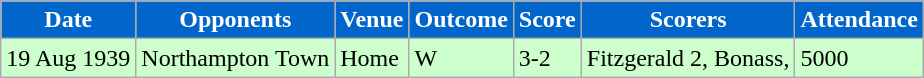<table class="wikitable">
<tr>
<th ! style="background:#0066CC; color:#FFFFFF; text-align:center;">Date</th>
<th ! style="background:#0066CC; color:#FFFFFF; text-align:center;">Opponents</th>
<th ! style="background:#0066CC; color:#FFFFFF; text-align:center;">Venue</th>
<th ! style="background:#0066CC; color:#FFFFFF; text-align:center;">Outcome</th>
<th ! style="background:#0066CC; color:#FFFFFF; text-align:center;">Score</th>
<th ! style="background:#0066CC; color:#FFFFFF; text-align:center;">Scorers</th>
<th ! style="background:#0066CC; color:#FFFFFF; text-align:center;">Attendance</th>
</tr>
<tr bgcolor="#CCFFCC">
<td>19 Aug 1939</td>
<td>Northampton Town</td>
<td>Home</td>
<td>W</td>
<td>3-2</td>
<td>Fitzgerald 2, Bonass,</td>
<td>5000</td>
</tr>
</table>
